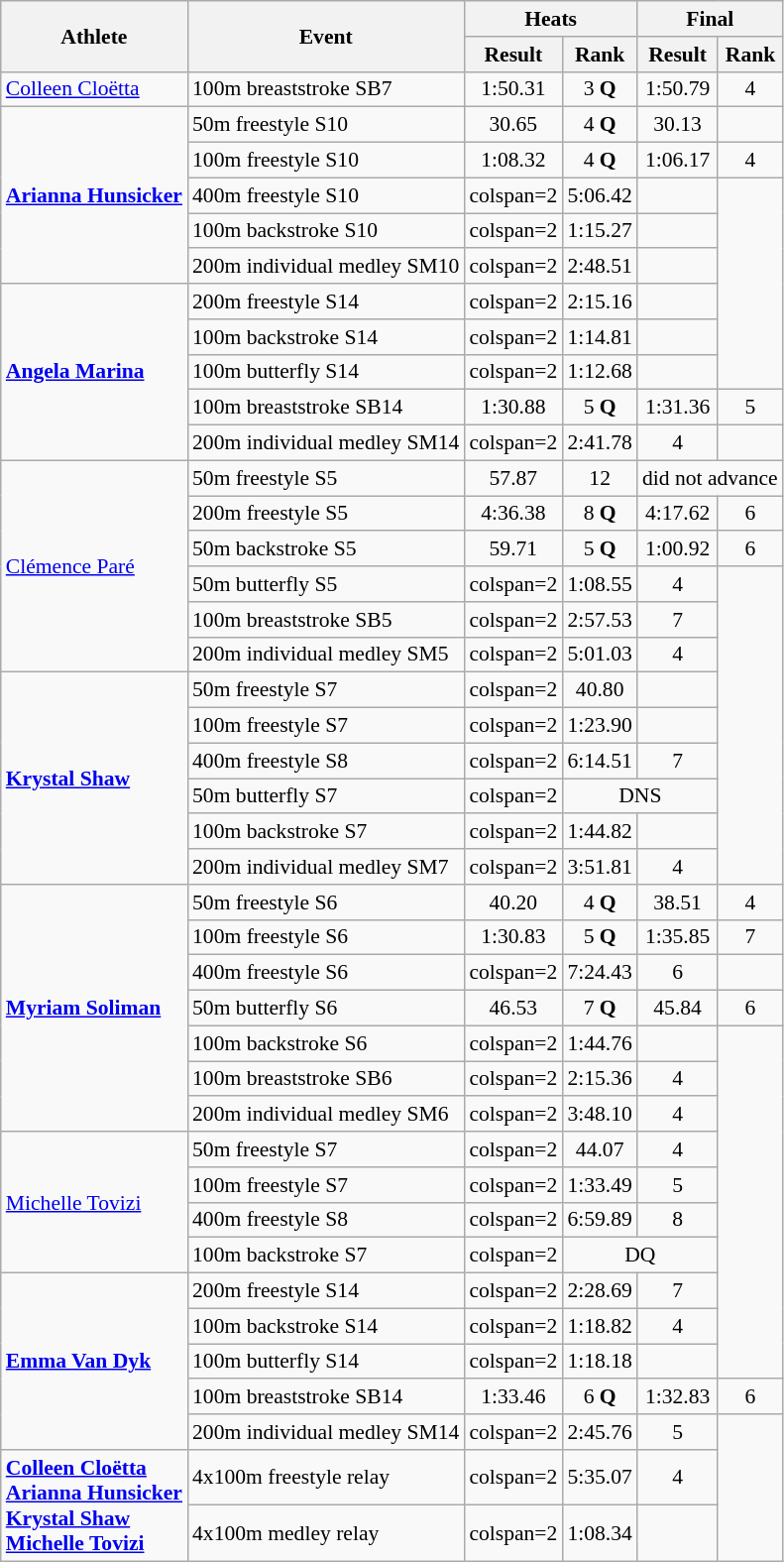<table class=wikitable style="font-size:90%">
<tr>
<th rowspan="2">Athlete</th>
<th rowspan="2">Event</th>
<th colspan="2">Heats</th>
<th colspan="2">Final</th>
</tr>
<tr>
<th>Result</th>
<th>Rank</th>
<th>Result</th>
<th>Rank</th>
</tr>
<tr align=center>
<td align=left><a href='#'>Colleen Cloëtta</a></td>
<td align=left>100m breaststroke SB7</td>
<td>1:50.31</td>
<td>3 <strong>Q</strong></td>
<td>1:50.79</td>
<td>4</td>
</tr>
<tr align=center>
<td align=left rowspan=5><strong><a href='#'>Arianna Hunsicker</a></strong></td>
<td align=left>50m freestyle S10</td>
<td>30.65</td>
<td>4 <strong>Q</strong></td>
<td>30.13</td>
<td></td>
</tr>
<tr align=center>
<td align=left>100m freestyle S10</td>
<td>1:08.32</td>
<td>4 <strong>Q</strong></td>
<td>1:06.17</td>
<td>4</td>
</tr>
<tr align=center>
<td align=left>400m freestyle S10</td>
<td>colspan=2 </td>
<td>5:06.42</td>
<td></td>
</tr>
<tr align=center>
<td align=left>100m backstroke S10</td>
<td>colspan=2 </td>
<td>1:15.27</td>
<td></td>
</tr>
<tr align=center>
<td align=left>200m individual medley SM10</td>
<td>colspan=2 </td>
<td>2:48.51</td>
<td></td>
</tr>
<tr align=center>
<td align=left rowspan=5><strong><a href='#'>Angela Marina</a></strong></td>
<td align=left>200m freestyle S14</td>
<td>colspan=2 </td>
<td>2:15.16</td>
<td></td>
</tr>
<tr align=center>
<td align=left>100m backstroke S14</td>
<td>colspan=2 </td>
<td>1:14.81</td>
<td></td>
</tr>
<tr align=center>
<td align=left>100m butterfly S14</td>
<td>colspan=2 </td>
<td>1:12.68</td>
<td></td>
</tr>
<tr align=center>
<td align=left>100m breaststroke SB14</td>
<td>1:30.88</td>
<td>5 <strong>Q</strong></td>
<td>1:31.36</td>
<td>5</td>
</tr>
<tr align=center>
<td align=left>200m individual medley SM14</td>
<td>colspan=2 </td>
<td>2:41.78</td>
<td>4</td>
</tr>
<tr align=center>
<td align=left rowspan=6><a href='#'>Clémence Paré</a></td>
<td align=left>50m freestyle S5</td>
<td>57.87</td>
<td>12</td>
<td colspan=2>did not advance</td>
</tr>
<tr align=center>
<td align=left>200m freestyle S5</td>
<td>4:36.38</td>
<td>8 <strong>Q</strong></td>
<td>4:17.62</td>
<td>6</td>
</tr>
<tr align=center>
<td align=left>50m backstroke S5</td>
<td>59.71</td>
<td>5 <strong>Q</strong></td>
<td>1:00.92</td>
<td>6</td>
</tr>
<tr align=center>
<td align=left>50m butterfly S5</td>
<td>colspan=2 </td>
<td>1:08.55</td>
<td>4</td>
</tr>
<tr align=center>
<td align=left>100m breaststroke SB5</td>
<td>colspan=2 </td>
<td>2:57.53</td>
<td>7</td>
</tr>
<tr align=center>
<td align=left>200m individual medley SM5</td>
<td>colspan=2 </td>
<td>5:01.03</td>
<td>4</td>
</tr>
<tr align=center>
<td align=left rowspan=6><strong><a href='#'>Krystal Shaw</a></strong></td>
<td align=left>50m freestyle S7</td>
<td>colspan=2 </td>
<td>40.80</td>
<td></td>
</tr>
<tr align=center>
<td align=left>100m freestyle S7</td>
<td>colspan=2 </td>
<td>1:23.90</td>
<td></td>
</tr>
<tr align=center>
<td align=left>400m freestyle S8</td>
<td>colspan=2 </td>
<td>6:14.51</td>
<td>7</td>
</tr>
<tr align=center>
<td align=left>50m butterfly S7</td>
<td>colspan=2 </td>
<td colspan=2>DNS</td>
</tr>
<tr align=center>
<td align=left>100m backstroke S7</td>
<td>colspan=2 </td>
<td>1:44.82</td>
<td></td>
</tr>
<tr align=center>
<td align=left>200m individual medley SM7</td>
<td>colspan=2 </td>
<td>3:51.81</td>
<td>4</td>
</tr>
<tr align=center>
<td align=left rowspan=7><strong><a href='#'>Myriam Soliman</a></strong></td>
<td align=left>50m freestyle S6</td>
<td>40.20</td>
<td>4 <strong>Q</strong></td>
<td>38.51</td>
<td>4</td>
</tr>
<tr align=center>
<td align=left>100m freestyle S6</td>
<td>1:30.83</td>
<td>5 <strong>Q</strong></td>
<td>1:35.85</td>
<td>7</td>
</tr>
<tr align=center>
<td align=left>400m freestyle S6</td>
<td>colspan=2 </td>
<td>7:24.43</td>
<td>6</td>
</tr>
<tr align=center>
<td align=left>50m butterfly S6</td>
<td>46.53</td>
<td>7 <strong>Q</strong></td>
<td>45.84</td>
<td>6</td>
</tr>
<tr align=center>
<td align=left>100m backstroke S6</td>
<td>colspan=2 </td>
<td>1:44.76</td>
<td></td>
</tr>
<tr align=center>
<td align=left>100m breaststroke SB6</td>
<td>colspan=2 </td>
<td>2:15.36</td>
<td>4</td>
</tr>
<tr align=center>
<td align=left>200m individual medley SM6</td>
<td>colspan=2 </td>
<td>3:48.10</td>
<td>4</td>
</tr>
<tr align=center>
<td align=left rowspan=4><a href='#'>Michelle Tovizi</a></td>
<td align=left>50m freestyle S7</td>
<td>colspan=2 </td>
<td>44.07</td>
<td>4</td>
</tr>
<tr align=center>
<td align=left>100m freestyle S7</td>
<td>colspan=2 </td>
<td>1:33.49</td>
<td>5</td>
</tr>
<tr align=center>
<td align=left>400m freestyle S8</td>
<td>colspan=2 </td>
<td>6:59.89</td>
<td>8</td>
</tr>
<tr align=center>
<td align=left>100m backstroke S7</td>
<td>colspan=2 </td>
<td colspan=2>DQ</td>
</tr>
<tr align=center>
<td align=left rowspan=5><strong><a href='#'>Emma Van Dyk</a></strong></td>
<td align=left>200m freestyle S14</td>
<td>colspan=2 </td>
<td>2:28.69</td>
<td>7</td>
</tr>
<tr align=center>
<td align=left>100m backstroke S14</td>
<td>colspan=2 </td>
<td>1:18.82</td>
<td>4</td>
</tr>
<tr align=center>
<td align=left>100m butterfly S14</td>
<td>colspan=2 </td>
<td>1:18.18</td>
<td></td>
</tr>
<tr align=center>
<td align=left>100m breaststroke SB14</td>
<td>1:33.46</td>
<td>6 <strong>Q</strong></td>
<td>1:32.83</td>
<td>6</td>
</tr>
<tr align=center>
<td align=left>200m individual medley SM14</td>
<td>colspan=2 </td>
<td>2:45.76</td>
<td>5</td>
</tr>
<tr align=center>
<td align=left rowspan=2><strong><a href='#'>Colleen Cloëtta</a></strong><br><strong><a href='#'>Arianna Hunsicker</a></strong><br><strong><a href='#'>Krystal Shaw</a></strong><br><strong><a href='#'>Michelle Tovizi</a></strong></td>
<td align=left>4x100m freestyle relay</td>
<td>colspan=2 </td>
<td>5:35.07</td>
<td>4</td>
</tr>
<tr align=center>
<td align=left>4x100m medley relay</td>
<td>colspan=2 </td>
<td>1:08.34</td>
<td></td>
</tr>
</table>
